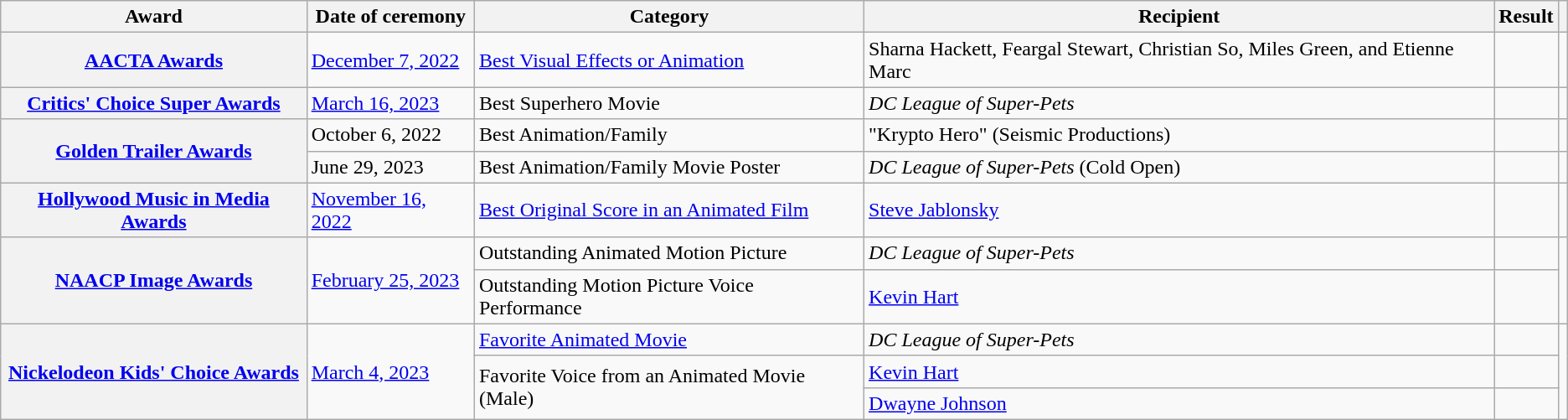<table class="wikitable sortable plainrowheaders">
<tr>
<th scope="col">Award</th>
<th scope="col">Date of ceremony</th>
<th scope="col">Category</th>
<th scope="col">Recipient</th>
<th scope="col">Result</th>
<th scope="col" class="unsortable"></th>
</tr>
<tr>
<th scope="row" style="text-align: center;"><a href='#'>AACTA Awards</a></th>
<td><a href='#'>December 7, 2022</a></td>
<td><a href='#'>Best Visual Effects or Animation</a></td>
<td data-sort-value="Hackett, Sharna; Stewart, Feargal; So, Christian; Green, Miles; and Marc, Etienne">Sharna Hackett, Feargal Stewart, Christian So, Miles Green, and Etienne Marc</td>
<td></td>
<td style="text-align:center;"><br></td>
</tr>
<tr>
<th scope="row" style="text-align: center;"><a href='#'>Critics' Choice Super Awards</a></th>
<td><a href='#'>March 16, 2023</a></td>
<td>Best Superhero Movie</td>
<td><em>DC League of Super-Pets</em></td>
<td></td>
<td style="text-align:center;"></td>
</tr>
<tr>
<th scope="row" rowspan="2" style="text-align:center;"><a href='#'>Golden Trailer Awards</a></th>
<td>October 6, 2022</td>
<td>Best Animation/Family</td>
<td data-sort-value="Krypto Hero">"Krypto Hero" (Seismic Productions)</td>
<td></td>
<td style="text-align:center;"><br></td>
</tr>
<tr>
<td>June 29, 2023</td>
<td>Best Animation/Family Movie Poster</td>
<td><em>DC League of Super-Pets</em> (Cold Open)</td>
<td></td>
<td style="text-align:center;"><br></td>
</tr>
<tr>
<th scope="row" style="text-align:center;"><a href='#'>Hollywood Music in Media Awards</a></th>
<td><a href='#'>November 16, 2022</a></td>
<td><a href='#'>Best Original Score in an Animated Film</a></td>
<td data-sort-value="Jablonsky, Steve"><a href='#'>Steve Jablonsky</a></td>
<td></td>
<td style="text-align:center;"></td>
</tr>
<tr>
<th scope="row" rowspan="2" style="text-align:center;"><a href='#'>NAACP Image Awards</a></th>
<td rowspan="2"><a href='#'>February 25, 2023</a></td>
<td>Outstanding Animated Motion Picture</td>
<td><em>DC League of Super-Pets</em></td>
<td></td>
<td style="text-align:center;" rowspan="2"></td>
</tr>
<tr>
<td>Outstanding Motion Picture Voice Performance</td>
<td data-sort-value="Hart, Kevin"><a href='#'>Kevin Hart</a></td>
<td></td>
</tr>
<tr>
<th scope="row" rowspan="3" style="text-align:center;"><a href='#'>Nickelodeon Kids' Choice Awards</a></th>
<td rowspan="3"><a href='#'>March 4, 2023</a></td>
<td><a href='#'>Favorite Animated Movie</a></td>
<td><em>DC League of Super-Pets</em></td>
<td></td>
<td rowspan="3" style="text-align:center;"></td>
</tr>
<tr>
<td rowspan="2">Favorite Voice from an Animated Movie (Male)</td>
<td data-sort-value="Hart, Kevin"><a href='#'>Kevin Hart</a></td>
<td></td>
</tr>
<tr>
<td data-sort-value="Johnson, Dwayne"><a href='#'>Dwayne Johnson</a></td>
<td></td>
</tr>
</table>
